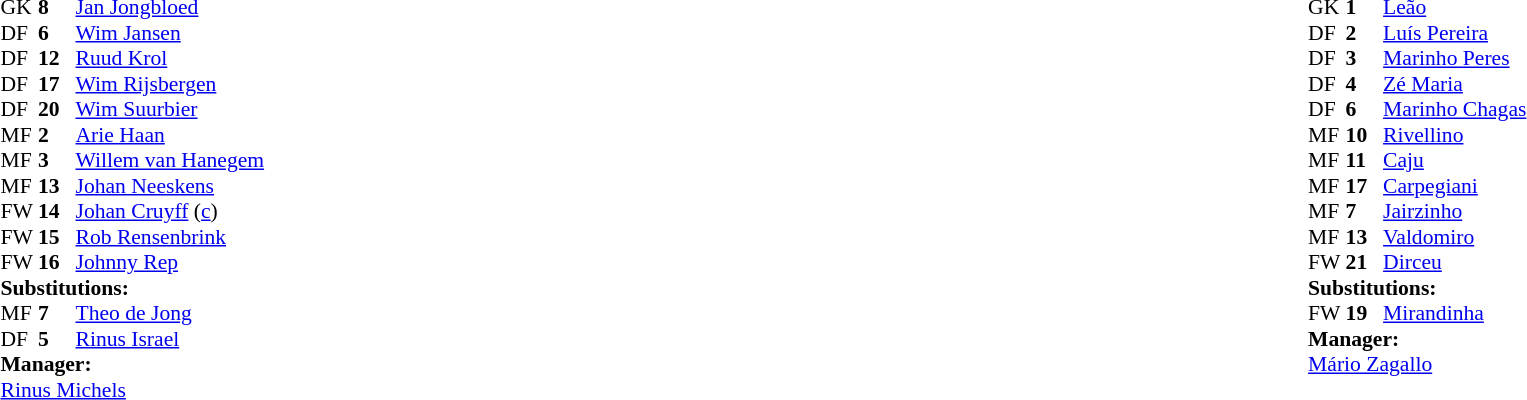<table width="100%">
<tr>
<td valign="top" width="50%"><br><table style="font-size: 90%" cellspacing="0" cellpadding="0">
<tr>
<th width="25"></th>
<th width="25"></th>
</tr>
<tr>
<td>GK</td>
<td><strong>8</strong></td>
<td><a href='#'>Jan Jongbloed</a></td>
</tr>
<tr>
<td>DF</td>
<td><strong>6</strong></td>
<td><a href='#'>Wim Jansen</a></td>
</tr>
<tr>
<td>DF</td>
<td><strong>12</strong></td>
<td><a href='#'>Ruud Krol</a></td>
</tr>
<tr>
<td>DF</td>
<td><strong>17</strong></td>
<td><a href='#'>Wim Rijsbergen</a></td>
</tr>
<tr>
<td>DF</td>
<td><strong>20</strong></td>
<td><a href='#'>Wim Suurbier</a></td>
<td></td>
</tr>
<tr>
<td>MF</td>
<td><strong>2</strong></td>
<td><a href='#'>Arie Haan</a></td>
</tr>
<tr>
<td>MF</td>
<td><strong>3</strong></td>
<td><a href='#'>Willem van Hanegem</a></td>
</tr>
<tr>
<td>MF</td>
<td><strong>13</strong></td>
<td><a href='#'>Johan Neeskens</a></td>
<td></td>
<td></td>
</tr>
<tr>
<td>FW</td>
<td><strong>14</strong></td>
<td><a href='#'>Johan Cruyff</a> (<a href='#'>c</a>)</td>
</tr>
<tr>
<td>FW</td>
<td><strong>15</strong></td>
<td><a href='#'>Rob Rensenbrink</a></td>
<td></td>
<td></td>
</tr>
<tr>
<td>FW</td>
<td><strong>16</strong></td>
<td><a href='#'>Johnny Rep</a></td>
<td></td>
</tr>
<tr>
<td colspan=3><strong>Substitutions:</strong></td>
</tr>
<tr>
<td>MF</td>
<td><strong>7</strong></td>
<td><a href='#'>Theo de Jong</a></td>
<td></td>
<td></td>
</tr>
<tr>
<td>DF</td>
<td><strong>5</strong></td>
<td><a href='#'>Rinus Israel</a></td>
<td></td>
<td></td>
</tr>
<tr>
<td colspan=3><strong>Manager:</strong></td>
</tr>
<tr>
<td colspan="4"><a href='#'>Rinus Michels</a></td>
</tr>
</table>
</td>
<td valign="top" width="50%"><br><table style="font-size: 90%" cellspacing="0" cellpadding="0" align=center>
<tr>
<td colspan="4"></td>
</tr>
<tr>
<th width="25"></th>
<th width="25"></th>
</tr>
<tr>
<td>GK</td>
<td><strong>1</strong></td>
<td><a href='#'>Leão</a></td>
</tr>
<tr>
<td>DF</td>
<td><strong>2</strong></td>
<td><a href='#'>Luís Pereira</a></td>
<td></td>
</tr>
<tr>
<td>DF</td>
<td><strong>3</strong></td>
<td><a href='#'>Marinho Peres</a></td>
<td></td>
</tr>
<tr>
<td>DF</td>
<td><strong>4</strong></td>
<td><a href='#'>Zé Maria</a></td>
<td></td>
</tr>
<tr>
<td>DF</td>
<td><strong>6</strong></td>
<td><a href='#'>Marinho Chagas</a></td>
</tr>
<tr>
<td>MF</td>
<td><strong>10</strong></td>
<td><a href='#'>Rivellino</a></td>
</tr>
<tr>
<td>MF</td>
<td><strong>11</strong></td>
<td><a href='#'>Caju</a></td>
<td></td>
<td></td>
</tr>
<tr>
<td>MF</td>
<td><strong>17</strong></td>
<td><a href='#'>Carpegiani</a></td>
</tr>
<tr>
<td>MF</td>
<td><strong>7</strong></td>
<td><a href='#'>Jairzinho</a></td>
</tr>
<tr>
<td>MF</td>
<td><strong>13</strong></td>
<td><a href='#'>Valdomiro</a></td>
</tr>
<tr>
<td>FW</td>
<td><strong>21</strong></td>
<td><a href='#'>Dirceu</a></td>
</tr>
<tr>
<td colspan=3><strong>Substitutions:</strong></td>
</tr>
<tr>
<td>FW</td>
<td><strong>19</strong></td>
<td><a href='#'>Mirandinha</a></td>
<td></td>
<td></td>
</tr>
<tr>
<td colspan=3><strong>Manager:</strong></td>
</tr>
<tr>
<td colspan="4"><a href='#'>Mário Zagallo</a></td>
</tr>
</table>
</td>
</tr>
</table>
